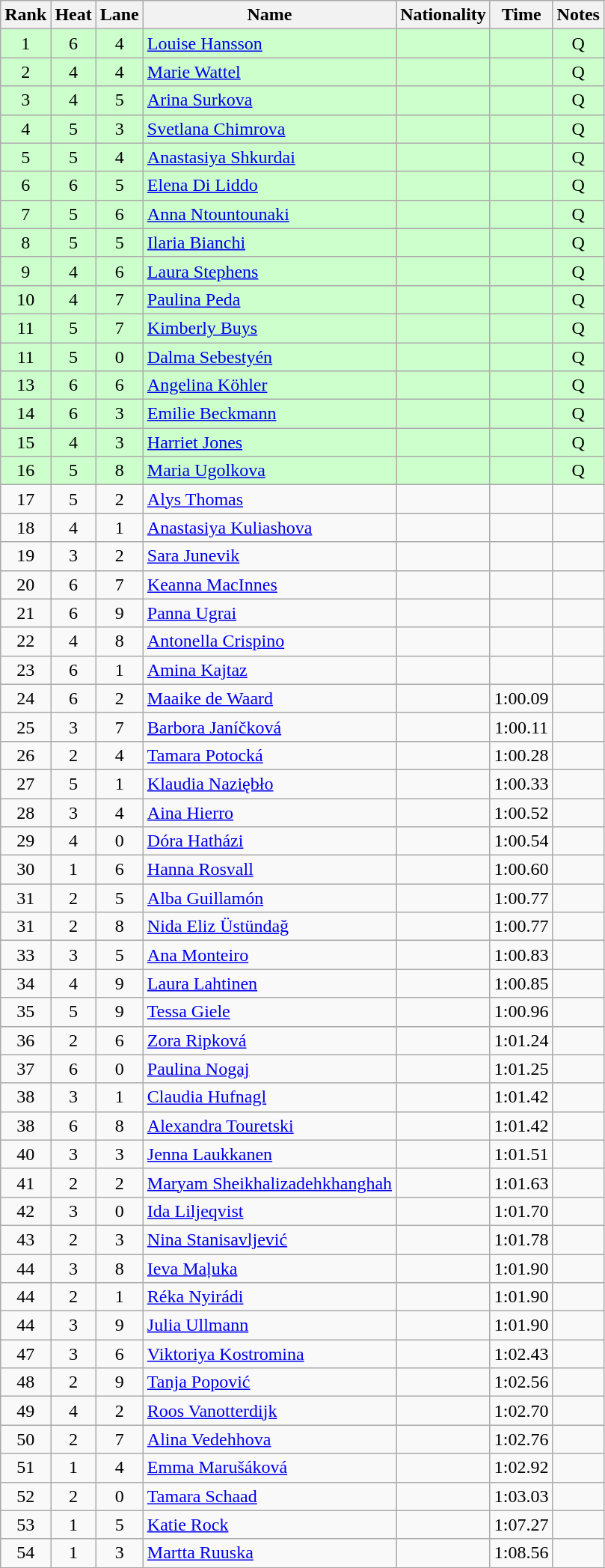<table class="wikitable sortable" style="text-align:center">
<tr>
<th>Rank</th>
<th>Heat</th>
<th>Lane</th>
<th>Name</th>
<th>Nationality</th>
<th>Time</th>
<th>Notes</th>
</tr>
<tr bgcolor=ccffcc>
<td>1</td>
<td>6</td>
<td>4</td>
<td align=left><a href='#'>Louise Hansson</a></td>
<td align=left></td>
<td></td>
<td>Q</td>
</tr>
<tr bgcolor=ccffcc>
<td>2</td>
<td>4</td>
<td>4</td>
<td align=left><a href='#'>Marie Wattel</a></td>
<td align=left></td>
<td></td>
<td>Q</td>
</tr>
<tr bgcolor=ccffcc>
<td>3</td>
<td>4</td>
<td>5</td>
<td align=left><a href='#'>Arina Surkova</a></td>
<td align=left></td>
<td></td>
<td>Q</td>
</tr>
<tr bgcolor=ccffcc>
<td>4</td>
<td>5</td>
<td>3</td>
<td align=left><a href='#'>Svetlana Chimrova</a></td>
<td align=left></td>
<td></td>
<td>Q</td>
</tr>
<tr bgcolor=ccffcc>
<td>5</td>
<td>5</td>
<td>4</td>
<td align=left><a href='#'>Anastasiya Shkurdai</a></td>
<td align=left></td>
<td></td>
<td>Q</td>
</tr>
<tr bgcolor=ccffcc>
<td>6</td>
<td>6</td>
<td>5</td>
<td align=left><a href='#'>Elena Di Liddo</a></td>
<td align=left></td>
<td></td>
<td>Q</td>
</tr>
<tr bgcolor=ccffcc>
<td>7</td>
<td>5</td>
<td>6</td>
<td align=left><a href='#'>Anna Ntountounaki</a></td>
<td align=left></td>
<td></td>
<td>Q</td>
</tr>
<tr bgcolor=ccffcc>
<td>8</td>
<td>5</td>
<td>5</td>
<td align=left><a href='#'>Ilaria Bianchi</a></td>
<td align=left></td>
<td></td>
<td>Q</td>
</tr>
<tr bgcolor=ccffcc>
<td>9</td>
<td>4</td>
<td>6</td>
<td align=left><a href='#'>Laura Stephens</a></td>
<td align=left></td>
<td></td>
<td>Q</td>
</tr>
<tr bgcolor=ccffcc>
<td>10</td>
<td>4</td>
<td>7</td>
<td align=left><a href='#'>Paulina Peda</a></td>
<td align=left></td>
<td></td>
<td>Q</td>
</tr>
<tr bgcolor=ccffcc>
<td>11</td>
<td>5</td>
<td>7</td>
<td align=left><a href='#'>Kimberly Buys</a></td>
<td align=left></td>
<td></td>
<td>Q</td>
</tr>
<tr bgcolor=ccffcc>
<td>11</td>
<td>5</td>
<td>0</td>
<td align=left><a href='#'>Dalma Sebestyén</a></td>
<td align=left></td>
<td></td>
<td>Q</td>
</tr>
<tr bgcolor=ccffcc>
<td>13</td>
<td>6</td>
<td>6</td>
<td align=left><a href='#'>Angelina Köhler</a></td>
<td align=left></td>
<td></td>
<td>Q</td>
</tr>
<tr bgcolor=ccffcc>
<td>14</td>
<td>6</td>
<td>3</td>
<td align=left><a href='#'>Emilie Beckmann</a></td>
<td align=left></td>
<td></td>
<td>Q</td>
</tr>
<tr bgcolor=ccffcc>
<td>15</td>
<td>4</td>
<td>3</td>
<td align=left><a href='#'>Harriet Jones</a></td>
<td align=left></td>
<td></td>
<td>Q</td>
</tr>
<tr bgcolor=ccffcc>
<td>16</td>
<td>5</td>
<td>8</td>
<td align=left><a href='#'>Maria Ugolkova</a></td>
<td align=left></td>
<td></td>
<td>Q</td>
</tr>
<tr>
<td>17</td>
<td>5</td>
<td>2</td>
<td align=left><a href='#'>Alys Thomas</a></td>
<td align=left></td>
<td></td>
<td></td>
</tr>
<tr>
<td>18</td>
<td>4</td>
<td>1</td>
<td align=left><a href='#'>Anastasiya Kuliashova</a></td>
<td align=left></td>
<td></td>
<td></td>
</tr>
<tr>
<td>19</td>
<td>3</td>
<td>2</td>
<td align=left><a href='#'>Sara Junevik</a></td>
<td align=left></td>
<td></td>
<td></td>
</tr>
<tr>
<td>20</td>
<td>6</td>
<td>7</td>
<td align=left><a href='#'>Keanna MacInnes</a></td>
<td align=left></td>
<td></td>
<td></td>
</tr>
<tr>
<td>21</td>
<td>6</td>
<td>9</td>
<td align=left><a href='#'>Panna Ugrai</a></td>
<td align=left></td>
<td></td>
<td></td>
</tr>
<tr>
<td>22</td>
<td>4</td>
<td>8</td>
<td align=left><a href='#'>Antonella Crispino</a></td>
<td align=left></td>
<td></td>
<td></td>
</tr>
<tr>
<td>23</td>
<td>6</td>
<td>1</td>
<td align=left><a href='#'>Amina Kajtaz</a></td>
<td align=left></td>
<td></td>
<td></td>
</tr>
<tr>
<td>24</td>
<td>6</td>
<td>2</td>
<td align=left><a href='#'>Maaike de Waard</a></td>
<td align=left></td>
<td>1:00.09</td>
<td></td>
</tr>
<tr>
<td>25</td>
<td>3</td>
<td>7</td>
<td align=left><a href='#'>Barbora Janíčková</a></td>
<td align=left></td>
<td>1:00.11</td>
<td></td>
</tr>
<tr>
<td>26</td>
<td>2</td>
<td>4</td>
<td align=left><a href='#'>Tamara Potocká</a></td>
<td align=left></td>
<td>1:00.28</td>
<td></td>
</tr>
<tr>
<td>27</td>
<td>5</td>
<td>1</td>
<td align=left><a href='#'>Klaudia Naziębło</a></td>
<td align=left></td>
<td>1:00.33</td>
<td></td>
</tr>
<tr>
<td>28</td>
<td>3</td>
<td>4</td>
<td align=left><a href='#'>Aina Hierro</a></td>
<td align=left></td>
<td>1:00.52</td>
<td></td>
</tr>
<tr>
<td>29</td>
<td>4</td>
<td>0</td>
<td align=left><a href='#'>Dóra Hatházi</a></td>
<td align=left></td>
<td>1:00.54</td>
<td></td>
</tr>
<tr>
<td>30</td>
<td>1</td>
<td>6</td>
<td align=left><a href='#'>Hanna Rosvall</a></td>
<td align=left></td>
<td>1:00.60</td>
<td></td>
</tr>
<tr>
<td>31</td>
<td>2</td>
<td>5</td>
<td align=left><a href='#'>Alba Guillamón</a></td>
<td align=left></td>
<td>1:00.77</td>
<td></td>
</tr>
<tr>
<td>31</td>
<td>2</td>
<td>8</td>
<td align=left><a href='#'>Nida Eliz Üstündağ</a></td>
<td align=left></td>
<td>1:00.77</td>
<td></td>
</tr>
<tr>
<td>33</td>
<td>3</td>
<td>5</td>
<td align=left><a href='#'>Ana Monteiro</a></td>
<td align=left></td>
<td>1:00.83</td>
<td></td>
</tr>
<tr>
<td>34</td>
<td>4</td>
<td>9</td>
<td align=left><a href='#'>Laura Lahtinen</a></td>
<td align=left></td>
<td>1:00.85</td>
<td></td>
</tr>
<tr>
<td>35</td>
<td>5</td>
<td>9</td>
<td align=left><a href='#'>Tessa Giele</a></td>
<td align=left></td>
<td>1:00.96</td>
<td></td>
</tr>
<tr>
<td>36</td>
<td>2</td>
<td>6</td>
<td align=left><a href='#'>Zora Ripková</a></td>
<td align=left></td>
<td>1:01.24</td>
<td></td>
</tr>
<tr>
<td>37</td>
<td>6</td>
<td>0</td>
<td align=left><a href='#'>Paulina Nogaj</a></td>
<td align=left></td>
<td>1:01.25</td>
<td></td>
</tr>
<tr>
<td>38</td>
<td>3</td>
<td>1</td>
<td align=left><a href='#'>Claudia Hufnagl</a></td>
<td align=left></td>
<td>1:01.42</td>
<td></td>
</tr>
<tr>
<td>38</td>
<td>6</td>
<td>8</td>
<td align=left><a href='#'>Alexandra Touretski</a></td>
<td align=left></td>
<td>1:01.42</td>
<td></td>
</tr>
<tr>
<td>40</td>
<td>3</td>
<td>3</td>
<td align=left><a href='#'>Jenna Laukkanen</a></td>
<td align=left></td>
<td>1:01.51</td>
<td></td>
</tr>
<tr>
<td>41</td>
<td>2</td>
<td>2</td>
<td align=left><a href='#'>Maryam Sheikhalizadehkhanghah</a></td>
<td align=left></td>
<td>1:01.63</td>
<td></td>
</tr>
<tr>
<td>42</td>
<td>3</td>
<td>0</td>
<td align=left><a href='#'>Ida Liljeqvist</a></td>
<td align=left></td>
<td>1:01.70</td>
<td></td>
</tr>
<tr>
<td>43</td>
<td>2</td>
<td>3</td>
<td align=left><a href='#'>Nina Stanisavljević</a></td>
<td align=left></td>
<td>1:01.78</td>
<td></td>
</tr>
<tr>
<td>44</td>
<td>3</td>
<td>8</td>
<td align=left><a href='#'>Ieva Maļuka</a></td>
<td align=left></td>
<td>1:01.90</td>
<td></td>
</tr>
<tr>
<td>44</td>
<td>2</td>
<td>1</td>
<td align=left><a href='#'>Réka Nyirádi</a></td>
<td align=left></td>
<td>1:01.90</td>
<td></td>
</tr>
<tr>
<td>44</td>
<td>3</td>
<td>9</td>
<td align=left><a href='#'>Julia Ullmann</a></td>
<td align=left></td>
<td>1:01.90</td>
<td></td>
</tr>
<tr>
<td>47</td>
<td>3</td>
<td>6</td>
<td align=left><a href='#'>Viktoriya Kostromina</a></td>
<td align=left></td>
<td>1:02.43</td>
<td></td>
</tr>
<tr>
<td>48</td>
<td>2</td>
<td>9</td>
<td align=left><a href='#'>Tanja Popović</a></td>
<td align=left></td>
<td>1:02.56</td>
<td></td>
</tr>
<tr>
<td>49</td>
<td>4</td>
<td>2</td>
<td align=left><a href='#'>Roos Vanotterdijk</a></td>
<td align=left></td>
<td>1:02.70</td>
<td></td>
</tr>
<tr>
<td>50</td>
<td>2</td>
<td>7</td>
<td align=left><a href='#'>Alina Vedehhova</a></td>
<td align=left></td>
<td>1:02.76</td>
<td></td>
</tr>
<tr>
<td>51</td>
<td>1</td>
<td>4</td>
<td align=left><a href='#'>Emma Marušáková</a></td>
<td align=left></td>
<td>1:02.92</td>
<td></td>
</tr>
<tr>
<td>52</td>
<td>2</td>
<td>0</td>
<td align=left><a href='#'>Tamara Schaad</a></td>
<td align=left></td>
<td>1:03.03</td>
<td></td>
</tr>
<tr>
<td>53</td>
<td>1</td>
<td>5</td>
<td align=left><a href='#'>Katie Rock</a></td>
<td align=left></td>
<td>1:07.27</td>
<td></td>
</tr>
<tr>
<td>54</td>
<td>1</td>
<td>3</td>
<td align=left><a href='#'>Martta Ruuska</a></td>
<td align=left></td>
<td>1:08.56</td>
<td></td>
</tr>
</table>
